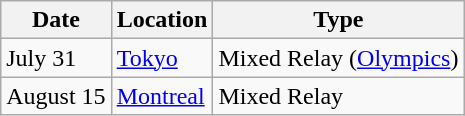<table class="wikitable" style="display:inline-table;">
<tr>
<th>Date</th>
<th>Location</th>
<th>Type</th>
</tr>
<tr>
<td>July 31</td>
<td> <a href='#'>Tokyo</a></td>
<td>Mixed Relay (<a href='#'>Olympics</a>)</td>
</tr>
<tr>
<td>August 15</td>
<td> <a href='#'>Montreal</a></td>
<td>Mixed Relay</td>
</tr>
</table>
